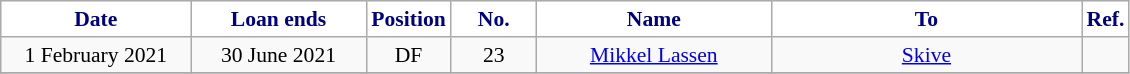<table class="wikitable" style="text-align:center; font-size:90%; ">
<tr>
<th style="background:white; color:navy; bordercolor=firebrick; width:120px;">Date</th>
<th style="background:white; color:navy; bordercolor=firebrick; width:110px;">Loan ends</th>
<th style="background:white; color:navy; bordercolor=firebrick; width:50px;">Position</th>
<th style="background:white; color:navy; bordercolor=firebrick; width:50px;">No.</th>
<th style="background:white; color:navy; bordercolor=firebrick; width:150px;">Name</th>
<th style="background:white; color:navy; bordercolor=firebrick; width:200px;">To</th>
<th style="background:white; color:navy; bordercolor=firebrick; width:25px;">Ref.</th>
</tr>
<tr>
<td>1 February 2021</td>
<td>30 June 2021</td>
<td>DF</td>
<td>23</td>
<td> <a href='#'>Mikkel Lassen</a></td>
<td> <a href='#'>Skive</a></td>
<td></td>
</tr>
<tr>
</tr>
</table>
